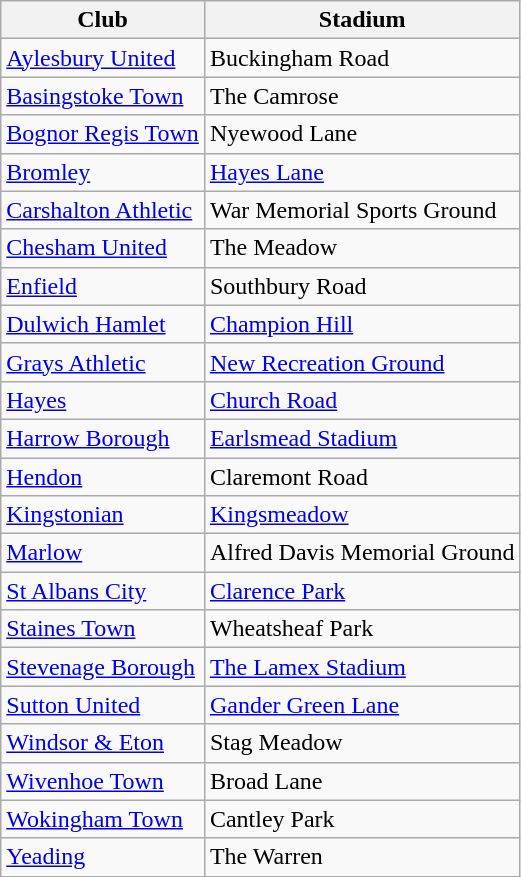<table class="wikitable sortable">
<tr>
<th>Club</th>
<th>Stadium</th>
</tr>
<tr>
<td><a href='#'>Aylesbury United</a></td>
<td>Buckingham Road</td>
</tr>
<tr>
<td><a href='#'>Basingstoke Town</a></td>
<td>The Camrose</td>
</tr>
<tr>
<td><a href='#'>Bognor Regis Town</a></td>
<td>Nyewood Lane</td>
</tr>
<tr>
<td><a href='#'>Bromley</a></td>
<td><a href='#'>Hayes Lane</a></td>
</tr>
<tr>
<td><a href='#'>Carshalton Athletic</a></td>
<td>War Memorial Sports Ground</td>
</tr>
<tr>
<td><a href='#'>Chesham United</a></td>
<td>The Meadow</td>
</tr>
<tr>
<td><a href='#'>Enfield</a></td>
<td>Southbury Road</td>
</tr>
<tr>
<td><a href='#'>Dulwich Hamlet</a></td>
<td><a href='#'>Champion Hill</a></td>
</tr>
<tr>
<td><a href='#'>Grays Athletic</a></td>
<td><a href='#'>New Recreation Ground</a></td>
</tr>
<tr>
<td><a href='#'>Hayes</a></td>
<td><a href='#'>Church Road</a></td>
</tr>
<tr>
<td><a href='#'>Harrow Borough</a></td>
<td><a href='#'>Earlsmead Stadium</a></td>
</tr>
<tr>
<td><a href='#'>Hendon</a></td>
<td>Claremont Road</td>
</tr>
<tr>
<td><a href='#'>Kingstonian</a></td>
<td><a href='#'>Kingsmeadow</a></td>
</tr>
<tr>
<td><a href='#'>Marlow</a></td>
<td>Alfred Davis Memorial Ground</td>
</tr>
<tr>
<td><a href='#'>St Albans City</a></td>
<td><a href='#'>Clarence Park</a></td>
</tr>
<tr>
<td><a href='#'>Staines Town</a></td>
<td>Wheatsheaf Park</td>
</tr>
<tr>
<td><a href='#'>Stevenage Borough</a></td>
<td><a href='#'>The Lamex Stadium</a></td>
</tr>
<tr>
<td><a href='#'>Sutton United</a></td>
<td><a href='#'>Gander Green Lane</a></td>
</tr>
<tr>
<td><a href='#'>Windsor & Eton</a></td>
<td>Stag Meadow</td>
</tr>
<tr>
<td><a href='#'>Wivenhoe Town</a></td>
<td>Broad Lane</td>
</tr>
<tr>
<td><a href='#'>Wokingham Town</a></td>
<td>Cantley Park</td>
</tr>
<tr>
<td><a href='#'>Yeading</a></td>
<td>The Warren</td>
</tr>
</table>
